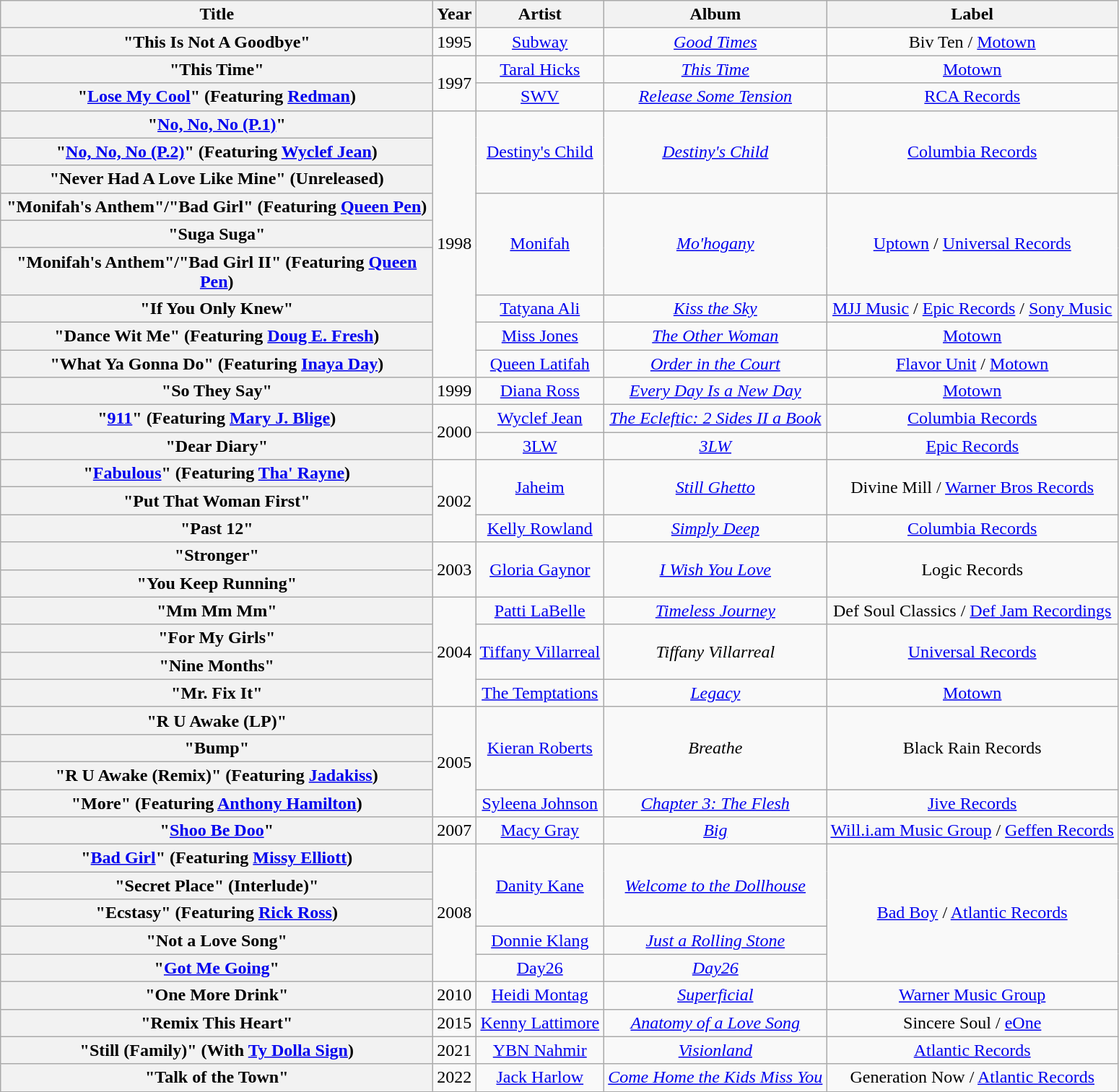<table class="wikitable plainrowheaders" style="text-align:center;">
<tr>
<th scope="col" style="width:24.5em;">Title</th>
<th scope="col">Year</th>
<th scope="col">Artist</th>
<th scope="col">Album</th>
<th scope="col">Label</th>
</tr>
<tr>
<th scope="row">"This Is Not A Goodbye"</th>
<td>1995</td>
<td><a href='#'>Subway</a></td>
<td><em><a href='#'>Good Times</a></em></td>
<td>Biv Ten / <a href='#'>Motown</a></td>
</tr>
<tr>
<th scope="row">"This Time"</th>
<td rowspan="2">1997</td>
<td><a href='#'>Taral Hicks</a></td>
<td><em><a href='#'>This Time</a></em></td>
<td><a href='#'>Motown</a></td>
</tr>
<tr>
<th scope="row">"<a href='#'>Lose My Cool</a>" (Featuring <a href='#'>Redman</a>)</th>
<td><a href='#'>SWV</a></td>
<td><em><a href='#'>Release Some Tension</a></em></td>
<td><a href='#'>RCA Records</a></td>
</tr>
<tr>
<th scope="row">"<a href='#'>No, No, No (P.1)</a>"</th>
<td rowspan="9">1998</td>
<td rowspan="3"><a href='#'>Destiny's Child</a></td>
<td rowspan="3"><em><a href='#'>Destiny's Child</a></em></td>
<td rowspan="3"><a href='#'>Columbia Records</a></td>
</tr>
<tr>
<th scope="row">"<a href='#'>No, No, No (P.2)</a>" (Featuring <a href='#'>Wyclef Jean</a>)</th>
</tr>
<tr>
<th scope="row">"Never Had A Love Like Mine" (Unreleased)</th>
</tr>
<tr>
<th scope="row">"Monifah's Anthem"/"Bad Girl" (Featuring <a href='#'>Queen Pen</a>)</th>
<td rowspan="3"><a href='#'>Monifah</a></td>
<td rowspan="3"><em><a href='#'>Mo'hogany</a></em></td>
<td rowspan="3"><a href='#'>Uptown</a> / <a href='#'>Universal Records</a></td>
</tr>
<tr>
<th scope="row">"Suga Suga"</th>
</tr>
<tr>
<th scope="row">"Monifah's Anthem"/"Bad Girl II" (Featuring <a href='#'>Queen Pen</a>)</th>
</tr>
<tr>
<th scope="row">"If You Only Knew"</th>
<td><a href='#'>Tatyana Ali</a></td>
<td><em><a href='#'>Kiss the Sky</a></em></td>
<td><a href='#'>MJJ Music</a> / <a href='#'>Epic Records</a> / <a href='#'>Sony Music</a></td>
</tr>
<tr>
<th scope="row">"Dance Wit Me" (Featuring <a href='#'>Doug E. Fresh</a>)</th>
<td><a href='#'>Miss Jones</a></td>
<td><em><a href='#'>The Other Woman</a></em></td>
<td><a href='#'>Motown</a></td>
</tr>
<tr>
<th scope="row">"What Ya Gonna Do" (Featuring <a href='#'>Inaya Day</a>)</th>
<td><a href='#'>Queen Latifah</a></td>
<td><em><a href='#'>Order in the Court</a></em></td>
<td><a href='#'>Flavor Unit</a> / <a href='#'>Motown</a></td>
</tr>
<tr>
<th scope="row">"So They Say"</th>
<td>1999</td>
<td><a href='#'>Diana Ross</a></td>
<td><em><a href='#'>Every Day Is a New Day</a></em></td>
<td><a href='#'>Motown</a></td>
</tr>
<tr>
<th scope="row">"<a href='#'>911</a>" (Featuring <a href='#'>Mary J. Blige</a>)</th>
<td rowspan="2">2000</td>
<td><a href='#'>Wyclef Jean</a></td>
<td><em><a href='#'>The Ecleftic: 2 Sides II a Book</a></em></td>
<td><a href='#'>Columbia Records</a></td>
</tr>
<tr>
<th scope="row">"Dear Diary"</th>
<td><a href='#'>3LW</a></td>
<td><em><a href='#'>3LW</a></em></td>
<td><a href='#'>Epic Records</a></td>
</tr>
<tr>
<th scope="row">"<a href='#'>Fabulous</a>" (Featuring <a href='#'>Tha' Rayne</a>)</th>
<td rowspan="3">2002</td>
<td rowspan="2"><a href='#'>Jaheim</a></td>
<td rowspan="2"><em><a href='#'>Still Ghetto</a></em></td>
<td rowspan="2">Divine Mill / <a href='#'>Warner Bros Records</a></td>
</tr>
<tr>
<th scope="row">"Put That Woman First"</th>
</tr>
<tr>
<th scope="row">"Past 12"</th>
<td><a href='#'>Kelly Rowland</a></td>
<td><em><a href='#'>Simply Deep</a></em></td>
<td><a href='#'>Columbia Records</a></td>
</tr>
<tr>
<th scope="row">"Stronger"</th>
<td rowspan="2">2003</td>
<td rowspan="2"><a href='#'>Gloria Gaynor</a></td>
<td rowspan="2"><em><a href='#'>I Wish You Love</a></em></td>
<td rowspan="2">Logic Records</td>
</tr>
<tr>
<th scope="row">"You Keep Running"</th>
</tr>
<tr>
<th scope="row">"Mm Mm Mm"</th>
<td rowspan="4">2004</td>
<td><a href='#'>Patti LaBelle</a></td>
<td><em><a href='#'>Timeless Journey</a></em></td>
<td>Def Soul Classics / <a href='#'>Def Jam Recordings</a></td>
</tr>
<tr>
<th scope="row">"For My Girls"</th>
<td rowspan="2"><a href='#'>Tiffany Villarreal</a></td>
<td rowspan="2"><em>Tiffany Villarreal</em></td>
<td rowspan="2"><a href='#'>Universal Records</a></td>
</tr>
<tr>
<th scope="row">"Nine Months"</th>
</tr>
<tr>
<th scope="row">"Mr. Fix It"</th>
<td><a href='#'>The Temptations</a></td>
<td><em><a href='#'>Legacy</a></em></td>
<td><a href='#'>Motown</a></td>
</tr>
<tr>
<th scope="row">"R U Awake (LP)"</th>
<td rowspan="4">2005</td>
<td rowspan="3"><a href='#'>Kieran Roberts</a></td>
<td rowspan="3"><em>Breathe</em></td>
<td rowspan="3">Black Rain Records</td>
</tr>
<tr>
<th scope="row">"Bump"</th>
</tr>
<tr>
<th scope="row">"R U Awake (Remix)" (Featuring <a href='#'>Jadakiss</a>)</th>
</tr>
<tr>
<th scope="row">"More" (Featuring <a href='#'>Anthony Hamilton</a>)</th>
<td><a href='#'>Syleena Johnson</a></td>
<td><em><a href='#'>Chapter 3: The Flesh</a></em></td>
<td><a href='#'>Jive Records</a></td>
</tr>
<tr>
<th scope="row">"<a href='#'>Shoo Be Doo</a>"</th>
<td>2007</td>
<td><a href='#'>Macy Gray</a></td>
<td><em><a href='#'>Big</a></em></td>
<td><a href='#'>Will.i.am Music Group</a> / <a href='#'>Geffen Records</a></td>
</tr>
<tr>
<th scope="row">"<a href='#'>Bad Girl</a>" (Featuring <a href='#'>Missy Elliott</a>)</th>
<td rowspan="5">2008</td>
<td rowspan="3"><a href='#'>Danity Kane</a></td>
<td rowspan="3"><em><a href='#'>Welcome to the Dollhouse</a></em></td>
<td rowspan="5"><a href='#'>Bad Boy</a> / <a href='#'>Atlantic Records</a></td>
</tr>
<tr>
<th scope="row">"Secret Place" (Interlude)"</th>
</tr>
<tr>
<th scope="row">"Ecstasy" (Featuring <a href='#'>Rick Ross</a>)</th>
</tr>
<tr>
<th scope="row">"Not a Love Song"</th>
<td><a href='#'>Donnie Klang</a></td>
<td><em><a href='#'>Just a Rolling Stone</a></em></td>
</tr>
<tr>
<th scope="row">"<a href='#'>Got Me Going</a>"</th>
<td><a href='#'>Day26</a></td>
<td><em><a href='#'>Day26</a></em></td>
</tr>
<tr>
<th scope="row">"One More Drink"</th>
<td>2010</td>
<td><a href='#'>Heidi Montag</a></td>
<td><em><a href='#'>Superficial</a></em></td>
<td><a href='#'>Warner Music Group</a></td>
</tr>
<tr>
<th scope="row">"Remix This Heart"</th>
<td>2015</td>
<td><a href='#'>Kenny Lattimore</a></td>
<td><em><a href='#'>Anatomy of a Love Song</a></em></td>
<td>Sincere Soul / <a href='#'>eOne</a></td>
</tr>
<tr>
<th scope="row">"Still (Family)" (With <a href='#'>Ty Dolla Sign</a>)</th>
<td>2021</td>
<td><a href='#'>YBN Nahmir</a></td>
<td><em><a href='#'>Visionland</a></em></td>
<td><a href='#'>Atlantic Records</a></td>
</tr>
<tr>
<th scope="row">"Talk of the Town"</th>
<td>2022</td>
<td><a href='#'>Jack Harlow</a></td>
<td><em><a href='#'>Come Home the Kids Miss You</a></em></td>
<td>Generation Now / <a href='#'>Atlantic Records</a></td>
</tr>
</table>
